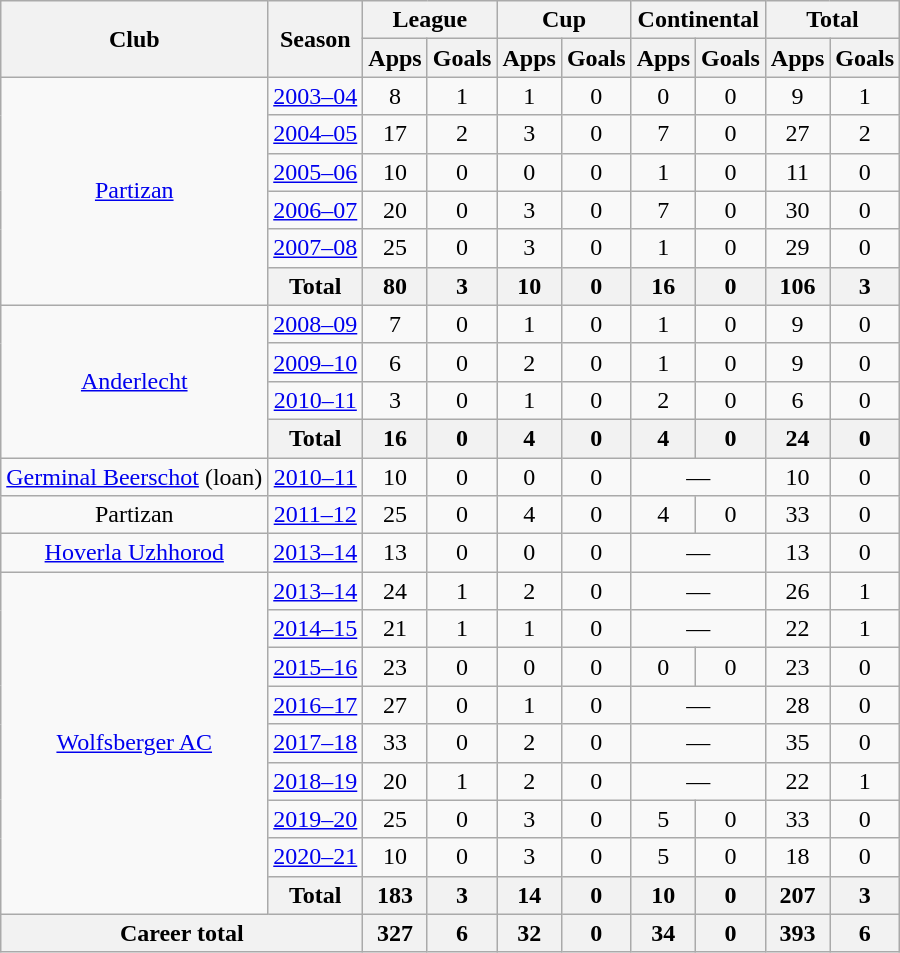<table class="wikitable" style="text-align:center">
<tr>
<th rowspan="2">Club</th>
<th rowspan="2">Season</th>
<th colspan="2">League</th>
<th colspan="2">Cup</th>
<th colspan="2">Continental</th>
<th colspan="2">Total</th>
</tr>
<tr>
<th>Apps</th>
<th>Goals</th>
<th>Apps</th>
<th>Goals</th>
<th>Apps</th>
<th>Goals</th>
<th>Apps</th>
<th>Goals</th>
</tr>
<tr>
<td rowspan="6"><a href='#'>Partizan</a></td>
<td><a href='#'>2003–04</a></td>
<td>8</td>
<td>1</td>
<td>1</td>
<td>0</td>
<td>0</td>
<td>0</td>
<td>9</td>
<td>1</td>
</tr>
<tr>
<td><a href='#'>2004–05</a></td>
<td>17</td>
<td>2</td>
<td>3</td>
<td>0</td>
<td>7</td>
<td>0</td>
<td>27</td>
<td>2</td>
</tr>
<tr>
<td><a href='#'>2005–06</a></td>
<td>10</td>
<td>0</td>
<td>0</td>
<td>0</td>
<td>1</td>
<td>0</td>
<td>11</td>
<td>0</td>
</tr>
<tr>
<td><a href='#'>2006–07</a></td>
<td>20</td>
<td>0</td>
<td>3</td>
<td>0</td>
<td>7</td>
<td>0</td>
<td>30</td>
<td>0</td>
</tr>
<tr>
<td><a href='#'>2007–08</a></td>
<td>25</td>
<td>0</td>
<td>3</td>
<td>0</td>
<td>1</td>
<td>0</td>
<td>29</td>
<td>0</td>
</tr>
<tr>
<th>Total</th>
<th>80</th>
<th>3</th>
<th>10</th>
<th>0</th>
<th>16</th>
<th>0</th>
<th>106</th>
<th>3</th>
</tr>
<tr>
<td rowspan="4"><a href='#'>Anderlecht</a></td>
<td><a href='#'>2008–09</a></td>
<td>7</td>
<td>0</td>
<td>1</td>
<td>0</td>
<td>1</td>
<td>0</td>
<td>9</td>
<td>0</td>
</tr>
<tr>
<td><a href='#'>2009–10</a></td>
<td>6</td>
<td>0</td>
<td>2</td>
<td>0</td>
<td>1</td>
<td>0</td>
<td>9</td>
<td>0</td>
</tr>
<tr>
<td><a href='#'>2010–11</a></td>
<td>3</td>
<td>0</td>
<td>1</td>
<td>0</td>
<td>2</td>
<td>0</td>
<td>6</td>
<td>0</td>
</tr>
<tr>
<th>Total</th>
<th>16</th>
<th>0</th>
<th>4</th>
<th>0</th>
<th>4</th>
<th>0</th>
<th>24</th>
<th>0</th>
</tr>
<tr>
<td><a href='#'>Germinal Beerschot</a> (loan)</td>
<td><a href='#'>2010–11</a></td>
<td>10</td>
<td>0</td>
<td>0</td>
<td>0</td>
<td colspan="2">—</td>
<td>10</td>
<td>0</td>
</tr>
<tr>
<td>Partizan</td>
<td><a href='#'>2011–12</a></td>
<td>25</td>
<td>0</td>
<td>4</td>
<td>0</td>
<td>4</td>
<td>0</td>
<td>33</td>
<td>0</td>
</tr>
<tr>
<td><a href='#'>Hoverla Uzhhorod</a></td>
<td><a href='#'>2013–14</a></td>
<td>13</td>
<td>0</td>
<td>0</td>
<td>0</td>
<td colspan="2">—</td>
<td>13</td>
<td>0</td>
</tr>
<tr>
<td rowspan="9"><a href='#'>Wolfsberger AC</a></td>
<td><a href='#'>2013–14</a></td>
<td>24</td>
<td>1</td>
<td>2</td>
<td>0</td>
<td colspan="2">—</td>
<td>26</td>
<td>1</td>
</tr>
<tr>
<td><a href='#'>2014–15</a></td>
<td>21</td>
<td>1</td>
<td>1</td>
<td>0</td>
<td colspan="2">—</td>
<td>22</td>
<td>1</td>
</tr>
<tr>
<td><a href='#'>2015–16</a></td>
<td>23</td>
<td>0</td>
<td>0</td>
<td>0</td>
<td>0</td>
<td>0</td>
<td>23</td>
<td>0</td>
</tr>
<tr>
<td><a href='#'>2016–17</a></td>
<td>27</td>
<td>0</td>
<td>1</td>
<td>0</td>
<td colspan="2">—</td>
<td>28</td>
<td>0</td>
</tr>
<tr>
<td><a href='#'>2017–18</a></td>
<td>33</td>
<td>0</td>
<td>2</td>
<td>0</td>
<td colspan="2">—</td>
<td>35</td>
<td>0</td>
</tr>
<tr>
<td><a href='#'>2018–19</a></td>
<td>20</td>
<td>1</td>
<td>2</td>
<td>0</td>
<td colspan="2">—</td>
<td>22</td>
<td>1</td>
</tr>
<tr>
<td><a href='#'>2019–20</a></td>
<td>25</td>
<td>0</td>
<td>3</td>
<td>0</td>
<td>5</td>
<td>0</td>
<td>33</td>
<td>0</td>
</tr>
<tr>
<td><a href='#'>2020–21</a></td>
<td>10</td>
<td>0</td>
<td>3</td>
<td>0</td>
<td>5</td>
<td>0</td>
<td>18</td>
<td>0</td>
</tr>
<tr>
<th>Total</th>
<th>183</th>
<th>3</th>
<th>14</th>
<th>0</th>
<th>10</th>
<th>0</th>
<th>207</th>
<th>3</th>
</tr>
<tr>
<th colspan="2">Career total</th>
<th>327</th>
<th>6</th>
<th>32</th>
<th>0</th>
<th>34</th>
<th>0</th>
<th>393</th>
<th>6</th>
</tr>
</table>
